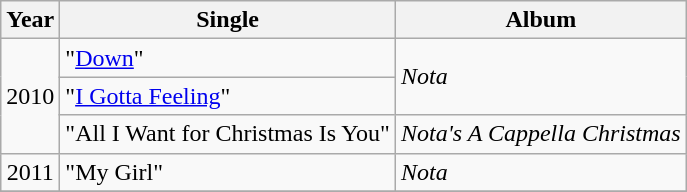<table class="wikitable" style="text-align:center;">
<tr>
<th rowspan="1">Year</th>
<th rowspan="1">Single</th>
<th rowspan="1">Album</th>
</tr>
<tr>
<td rowspan="3">2010</td>
<td style="text-align:left;">"<a href='#'>Down</a>"</td>
<td align="left" rowspan="2"><em>Nota</em></td>
</tr>
<tr>
<td style="text-align:left;">"<a href='#'>I Gotta Feeling</a>"</td>
</tr>
<tr>
<td style="text-align:left;">"All I Want for Christmas Is You"</td>
<td align="left"><em>Nota's A Cappella Christmas</em></td>
</tr>
<tr>
<td>2011</td>
<td style="text-align:left;">"My Girl"</td>
<td align="left"><em>Nota</em></td>
</tr>
<tr>
</tr>
</table>
